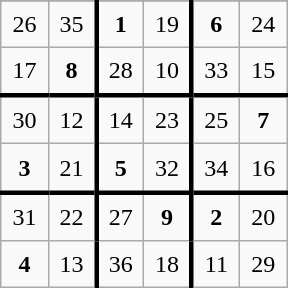<table class="wikitable" style="margin-left:auto;margin-right:auto;text-align:center;width:12em;height:12em;table-layout:fixed;">
<tr>
</tr>
<tr>
<td>26</td>
<td style="border-right:solid">35</td>
<td><strong>1</strong></td>
<td style="border-right:solid">19</td>
<td><strong>6</strong></td>
<td>24</td>
</tr>
<tr>
<td>17</td>
<td style="border-right:solid"><strong>8</strong></td>
<td>28</td>
<td style="border-right:solid">10</td>
<td>33</td>
<td>15</td>
</tr>
<tr>
<td style="border-top:solid">30</td>
<td style="border-right:solid; border-top:solid">12</td>
<td style="border-top:solid">14</td>
<td style="border-right:solid; border-top:solid">23</td>
<td style="border-top:solid">25</td>
<td style="border-top:solid"><strong>7</strong></td>
</tr>
<tr>
<td><strong>3</strong></td>
<td style="border-right:solid">21</td>
<td><strong>5</strong></td>
<td style="border-right:solid">32</td>
<td>34</td>
<td>16</td>
</tr>
<tr>
<td style="border-top:solid">31</td>
<td style="border-right:solid; border-top:solid ">22</td>
<td style="border-top:solid">27</td>
<td style="border-right:solid; border-top:solid"><strong>9</strong></td>
<td style="border-top:solid"><strong>2</strong></td>
<td style="border-top:solid">20</td>
</tr>
<tr>
<td><strong>4</strong></td>
<td style="border-right:solid">13</td>
<td>36</td>
<td style="border-right:solid">18</td>
<td>11</td>
<td>29</td>
</tr>
</table>
